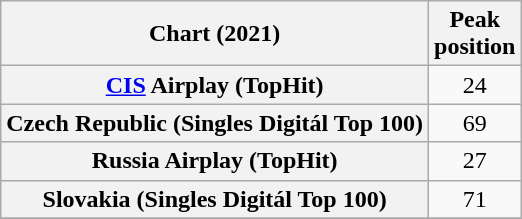<table class="wikitable plainrowheaders sortable" style="text-align:center">
<tr>
<th scope="col">Chart (2021)</th>
<th scope="col">Peak<br>position</th>
</tr>
<tr>
<th scope="row"><a href='#'>CIS</a> Airplay (TopHit)</th>
<td>24</td>
</tr>
<tr>
<th scope="row">Czech Republic (Singles Digitál Top 100)</th>
<td>69</td>
</tr>
<tr>
<th scope="row">Russia Airplay (TopHit)</th>
<td>27</td>
</tr>
<tr>
<th scope="row">Slovakia (Singles Digitál Top 100)</th>
<td>71</td>
</tr>
<tr>
</tr>
</table>
